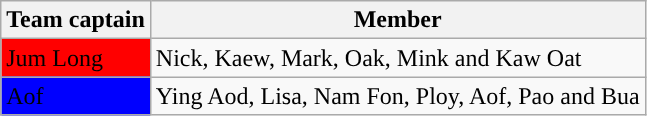<table class="wikitable">
<tr>
<th>Team captain</th>
<th>Member</th>
</tr>
<tr>
<td style="background:red"><span>Jum Long</span></td>
<td>Nick, Kaew, Mark, Oak, Mink and Kaw Oat</td>
</tr>
<tr>
<td style="background:#0000FF"><span>Aof</span></td>
<td>Ying Aod, Lisa, Nam Fon, Ploy, Aof, Pao and Bua</td>
</tr>
</table>
